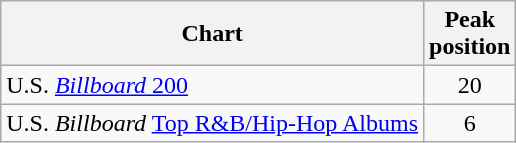<table class="wikitable sortable">
<tr>
<th align="left">Chart</th>
<th style="text-align:center;">Peak<br>position</th>
</tr>
<tr>
<td align="left">U.S. <a href='#'><em>Billboard</em> 200</a></td>
<td style="text-align:center;">20</td>
</tr>
<tr>
<td align="left">U.S. <em>Billboard</em> <a href='#'>Top R&B/Hip-Hop Albums</a></td>
<td style="text-align:center;">6</td>
</tr>
</table>
